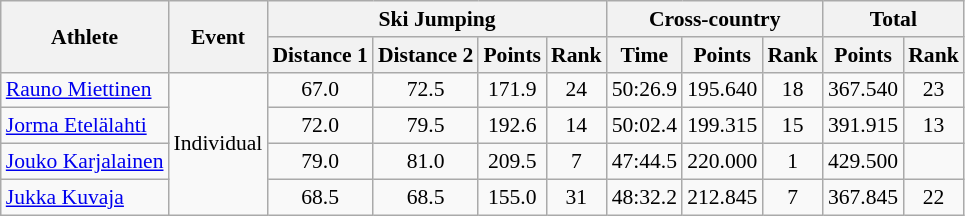<table class="wikitable" style="font-size:90%">
<tr>
<th rowspan="2">Athlete</th>
<th rowspan="2">Event</th>
<th colspan="4">Ski Jumping</th>
<th colspan="3">Cross-country</th>
<th colspan="2">Total</th>
</tr>
<tr>
<th>Distance 1</th>
<th>Distance 2</th>
<th>Points</th>
<th>Rank</th>
<th>Time</th>
<th>Points</th>
<th>Rank</th>
<th>Points</th>
<th>Rank</th>
</tr>
<tr>
<td><a href='#'>Rauno Miettinen</a></td>
<td rowspan="4">Individual</td>
<td align="center">67.0</td>
<td align="center">72.5</td>
<td align="center">171.9</td>
<td align="center">24</td>
<td align="center">50:26.9</td>
<td align="center">195.640</td>
<td align="center">18</td>
<td align="center">367.540</td>
<td align="center">23</td>
</tr>
<tr>
<td><a href='#'>Jorma Etelälahti</a></td>
<td align="center">72.0</td>
<td align="center">79.5</td>
<td align="center">192.6</td>
<td align="center">14</td>
<td align="center">50:02.4</td>
<td align="center">199.315</td>
<td align="center">15</td>
<td align="center">391.915</td>
<td align="center">13</td>
</tr>
<tr>
<td><a href='#'>Jouko Karjalainen</a></td>
<td align="center">79.0</td>
<td align="center">81.0</td>
<td align="center">209.5</td>
<td align="center">7</td>
<td align="center">47:44.5</td>
<td align="center">220.000</td>
<td align="center">1</td>
<td align="center">429.500</td>
<td align="center"></td>
</tr>
<tr>
<td><a href='#'>Jukka Kuvaja</a></td>
<td align="center">68.5</td>
<td align="center">68.5</td>
<td align="center">155.0</td>
<td align="center">31</td>
<td align="center">48:32.2</td>
<td align="center">212.845</td>
<td align="center">7</td>
<td align="center">367.845</td>
<td align="center">22</td>
</tr>
</table>
